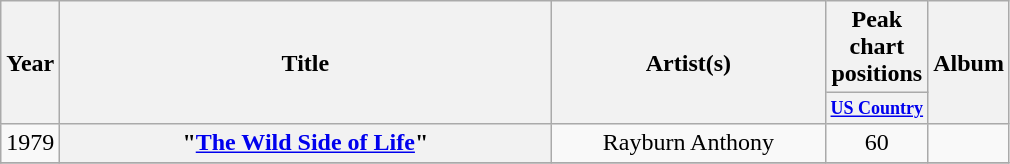<table class="wikitable plainrowheaders" style="text-align:center;">
<tr>
<th scope="col" rowspan="2">Year</th>
<th scope="col" rowspan="2" style="width:20em;">Title</th>
<th scope="col" rowspan="2" style="width:11em;">Artist(s)</th>
<th scope="col">Peak chart positions</th>
<th scope="col" rowspan="2">Album</th>
</tr>
<tr>
<th scope="col" style="width:4.2em;font-size:75%;"><a href='#'>US Country</a><br></th>
</tr>
<tr>
<td>1979</td>
<th scope="row">"<a href='#'>The Wild Side of Life</a>"</th>
<td>Rayburn Anthony</td>
<td>60</td>
<td></td>
</tr>
<tr>
</tr>
</table>
